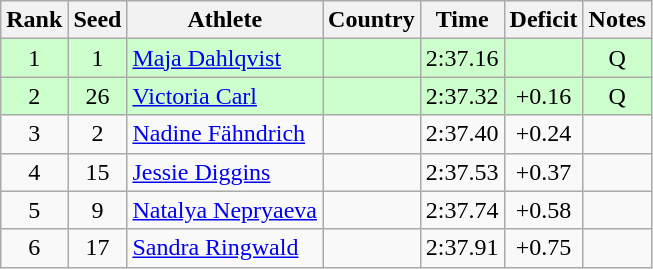<table class="wikitable sortable" style="text-align:center">
<tr>
<th>Rank</th>
<th>Seed</th>
<th>Athlete</th>
<th>Country</th>
<th>Time</th>
<th>Deficit</th>
<th>Notes</th>
</tr>
<tr bgcolor=ccffcc>
<td>1</td>
<td>1</td>
<td align=left><a href='#'>Maja Dahlqvist</a></td>
<td align=left></td>
<td>2:37.16</td>
<td></td>
<td>Q</td>
</tr>
<tr bgcolor=ccffcc>
<td>2</td>
<td>26</td>
<td align=left><a href='#'>Victoria Carl</a></td>
<td align=left></td>
<td>2:37.32</td>
<td>+0.16</td>
<td>Q</td>
</tr>
<tr>
<td>3</td>
<td>2</td>
<td align=left><a href='#'>Nadine Fähndrich</a></td>
<td align=left></td>
<td>2:37.40</td>
<td>+0.24</td>
<td></td>
</tr>
<tr>
<td>4</td>
<td>15</td>
<td align=left><a href='#'>Jessie Diggins</a></td>
<td align=left></td>
<td>2:37.53</td>
<td>+0.37</td>
<td></td>
</tr>
<tr>
<td>5</td>
<td>9</td>
<td align=left><a href='#'>Natalya Nepryaeva</a></td>
<td align=left></td>
<td>2:37.74</td>
<td>+0.58</td>
<td></td>
</tr>
<tr>
<td>6</td>
<td>17</td>
<td align=left><a href='#'>Sandra Ringwald</a></td>
<td align=left></td>
<td>2:37.91</td>
<td>+0.75</td>
<td></td>
</tr>
</table>
